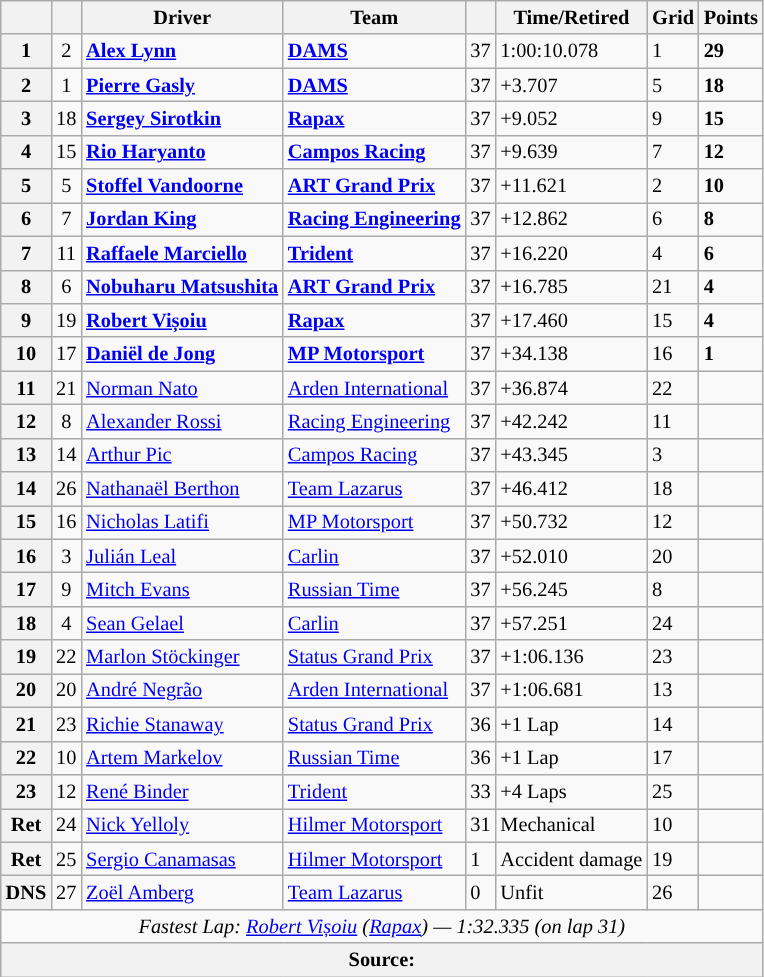<table class="wikitable" style="font-size:85%">
<tr>
<th></th>
<th></th>
<th>Driver</th>
<th>Team</th>
<th></th>
<th>Time/Retired</th>
<th>Grid</th>
<th>Points</th>
</tr>
<tr>
<th>1</th>
<td align="center">2</td>
<td> <strong><a href='#'>Alex Lynn</a></strong></td>
<td><strong><a href='#'>DAMS</a></strong></td>
<td>37</td>
<td>1:00:10.078</td>
<td>1</td>
<td><strong>29 </strong></td>
</tr>
<tr>
<th>2</th>
<td align="center">1</td>
<td> <strong><a href='#'>Pierre Gasly</a></strong></td>
<td><strong><a href='#'>DAMS</a></strong></td>
<td>37</td>
<td>+3.707</td>
<td>5</td>
<td><strong>18</strong></td>
</tr>
<tr>
<th>3</th>
<td align="center">18</td>
<td> <strong><a href='#'>Sergey Sirotkin</a></strong></td>
<td><strong><a href='#'>Rapax</a></strong></td>
<td>37</td>
<td>+9.052</td>
<td>9</td>
<td><strong>15</strong></td>
</tr>
<tr>
<th>4</th>
<td align="center">15</td>
<td> <strong><a href='#'>Rio Haryanto</a></strong></td>
<td><strong><a href='#'>Campos Racing</a></strong></td>
<td>37</td>
<td>+9.639</td>
<td>7</td>
<td><strong>12</strong></td>
</tr>
<tr>
<th>5</th>
<td align="center">5</td>
<td> <strong><a href='#'>Stoffel Vandoorne</a></strong></td>
<td><strong><a href='#'>ART Grand Prix</a></strong></td>
<td>37</td>
<td>+11.621</td>
<td>2</td>
<td><strong>10</strong></td>
</tr>
<tr>
<th>6</th>
<td align="center">7</td>
<td> <strong><a href='#'>Jordan King</a></strong></td>
<td><strong><a href='#'>Racing Engineering</a></strong></td>
<td>37</td>
<td>+12.862</td>
<td>6</td>
<td><strong>8</strong></td>
</tr>
<tr>
<th>7</th>
<td align="center">11</td>
<td> <strong><a href='#'>Raffaele Marciello</a></strong></td>
<td><strong><a href='#'>Trident</a></strong></td>
<td>37</td>
<td>+16.220</td>
<td>4</td>
<td><strong>6</strong></td>
</tr>
<tr>
<th>8</th>
<td align="center">6</td>
<td> <strong><a href='#'>Nobuharu Matsushita</a></strong></td>
<td><strong><a href='#'>ART Grand Prix</a></strong></td>
<td>37</td>
<td>+16.785</td>
<td>21</td>
<td><strong>4</strong></td>
</tr>
<tr>
<th>9</th>
<td align="center">19</td>
<td> <strong><a href='#'>Robert Vișoiu</a></strong></td>
<td><strong><a href='#'>Rapax</a></strong></td>
<td>37</td>
<td>+17.460</td>
<td>15</td>
<td><strong>4 </strong></td>
</tr>
<tr>
<th>10</th>
<td align="center">17</td>
<td> <strong><a href='#'>Daniël de Jong</a></strong></td>
<td><strong><a href='#'>MP Motorsport</a></strong></td>
<td>37</td>
<td>+34.138</td>
<td>16</td>
<td><strong>1</strong></td>
</tr>
<tr>
<th>11</th>
<td align="center">21</td>
<td> <a href='#'>Norman Nato</a></td>
<td><a href='#'>Arden International</a></td>
<td>37</td>
<td>+36.874</td>
<td>22</td>
<td></td>
</tr>
<tr>
<th>12</th>
<td align="center">8</td>
<td> <a href='#'>Alexander Rossi</a></td>
<td><a href='#'>Racing Engineering</a></td>
<td>37</td>
<td>+42.242</td>
<td>11</td>
<td></td>
</tr>
<tr>
<th>13</th>
<td align="center">14</td>
<td> <a href='#'>Arthur Pic</a></td>
<td><a href='#'>Campos Racing</a></td>
<td>37</td>
<td>+43.345</td>
<td>3</td>
<td></td>
</tr>
<tr>
<th>14</th>
<td align="center">26</td>
<td> <a href='#'>Nathanaël Berthon</a></td>
<td><a href='#'>Team Lazarus</a></td>
<td>37</td>
<td>+46.412</td>
<td>18</td>
<td></td>
</tr>
<tr>
<th>15</th>
<td align="center">16</td>
<td> <a href='#'>Nicholas Latifi</a></td>
<td><a href='#'>MP Motorsport</a></td>
<td>37</td>
<td>+50.732</td>
<td>12</td>
<td></td>
</tr>
<tr>
<th>16</th>
<td align="center">3</td>
<td> <a href='#'>Julián Leal</a></td>
<td><a href='#'>Carlin</a></td>
<td>37</td>
<td>+52.010</td>
<td>20</td>
<td></td>
</tr>
<tr>
<th>17</th>
<td align="center">9</td>
<td> <a href='#'>Mitch Evans</a></td>
<td><a href='#'>Russian Time</a></td>
<td>37</td>
<td>+56.245</td>
<td>8</td>
<td></td>
</tr>
<tr>
<th>18</th>
<td align="center">4</td>
<td> <a href='#'>Sean Gelael</a></td>
<td><a href='#'>Carlin</a></td>
<td>37</td>
<td>+57.251</td>
<td>24</td>
<td></td>
</tr>
<tr>
<th>19</th>
<td align="center">22</td>
<td> <a href='#'>Marlon Stöckinger</a></td>
<td><a href='#'>Status Grand Prix</a></td>
<td>37</td>
<td>+1:06.136</td>
<td>23</td>
<td></td>
</tr>
<tr>
<th>20</th>
<td align="center">20</td>
<td> <a href='#'>André Negrão</a></td>
<td><a href='#'>Arden International</a></td>
<td>37</td>
<td>+1:06.681</td>
<td>13</td>
<td></td>
</tr>
<tr>
<th>21</th>
<td align="center">23</td>
<td> <a href='#'>Richie Stanaway</a></td>
<td><a href='#'>Status Grand Prix</a></td>
<td>36</td>
<td>+1 Lap</td>
<td>14</td>
<td></td>
</tr>
<tr>
<th>22</th>
<td align="center">10</td>
<td> <a href='#'>Artem Markelov</a></td>
<td><a href='#'>Russian Time</a></td>
<td>36</td>
<td>+1 Lap</td>
<td>17</td>
<td></td>
</tr>
<tr>
<th>23</th>
<td align="center">12</td>
<td> <a href='#'>René Binder</a></td>
<td><a href='#'>Trident</a></td>
<td>33</td>
<td>+4 Laps</td>
<td>25</td>
<td></td>
</tr>
<tr>
<th>Ret</th>
<td align="center">24</td>
<td> <a href='#'>Nick Yelloly</a></td>
<td><a href='#'>Hilmer Motorsport</a></td>
<td>31</td>
<td>Mechanical</td>
<td>10</td>
<td></td>
</tr>
<tr>
<th>Ret</th>
<td align="center">25</td>
<td> <a href='#'>Sergio Canamasas</a></td>
<td><a href='#'>Hilmer Motorsport</a></td>
<td>1</td>
<td>Accident damage</td>
<td>19</td>
<td></td>
</tr>
<tr>
<th>DNS</th>
<td align="center">27</td>
<td> <a href='#'>Zoël Amberg</a></td>
<td><a href='#'>Team Lazarus</a></td>
<td>0</td>
<td>Unfit</td>
<td>26</td>
<td></td>
</tr>
<tr>
<td colspan=8 align="center"><em>Fastest Lap: <a href='#'>Robert Vișoiu</a> (<a href='#'>Rapax</a>) — 1:32.335 (on lap 31)</em></td>
</tr>
<tr>
<th colspan=8>Source:</th>
</tr>
</table>
